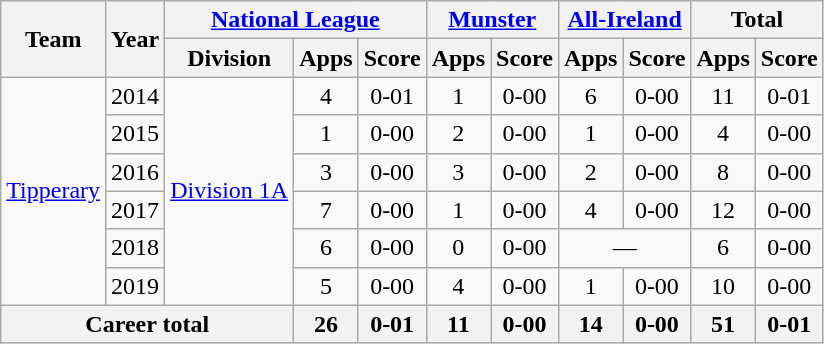<table class="wikitable" style="text-align:center">
<tr>
<th rowspan="2">Team</th>
<th rowspan="2">Year</th>
<th colspan="3"><a href='#'>National League</a></th>
<th colspan="2"><a href='#'>Munster</a></th>
<th colspan="2"><a href='#'>All-Ireland</a></th>
<th colspan="2">Total</th>
</tr>
<tr>
<th>Division</th>
<th>Apps</th>
<th>Score</th>
<th>Apps</th>
<th>Score</th>
<th>Apps</th>
<th>Score</th>
<th>Apps</th>
<th>Score</th>
</tr>
<tr>
<td rowspan="6"><a href='#'>Tipperary</a></td>
<td>2014</td>
<td rowspan="6"><a href='#'>Division 1A</a></td>
<td>4</td>
<td>0-01</td>
<td>1</td>
<td>0-00</td>
<td>6</td>
<td>0-00</td>
<td>11</td>
<td>0-01</td>
</tr>
<tr>
<td>2015</td>
<td>1</td>
<td>0-00</td>
<td>2</td>
<td>0-00</td>
<td>1</td>
<td>0-00</td>
<td>4</td>
<td>0-00</td>
</tr>
<tr>
<td>2016</td>
<td>3</td>
<td>0-00</td>
<td>3</td>
<td>0-00</td>
<td>2</td>
<td>0-00</td>
<td>8</td>
<td>0-00</td>
</tr>
<tr>
<td>2017</td>
<td>7</td>
<td>0-00</td>
<td>1</td>
<td>0-00</td>
<td>4</td>
<td>0-00</td>
<td>12</td>
<td>0-00</td>
</tr>
<tr>
<td>2018</td>
<td>6</td>
<td>0-00</td>
<td>0</td>
<td>0-00</td>
<td colspan=2>—</td>
<td>6</td>
<td>0-00</td>
</tr>
<tr>
<td>2019</td>
<td>5</td>
<td>0-00</td>
<td>4</td>
<td>0-00</td>
<td>1</td>
<td>0-00</td>
<td>10</td>
<td>0-00</td>
</tr>
<tr>
<th colspan="3">Career total</th>
<th>26</th>
<th>0-01</th>
<th>11</th>
<th>0-00</th>
<th>14</th>
<th>0-00</th>
<th>51</th>
<th>0-01</th>
</tr>
</table>
